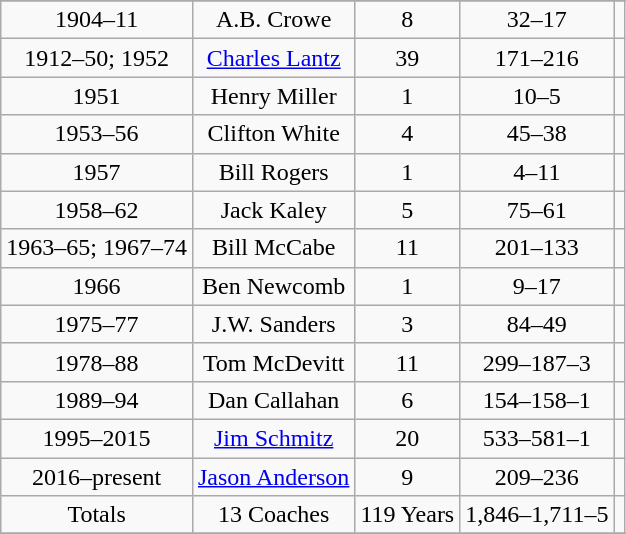<table class="wikitable" style="text-align:center">
<tr>
</tr>
<tr>
<td>1904–11</td>
<td>A.B. Crowe</td>
<td>8</td>
<td>32–17</td>
<td></td>
</tr>
<tr>
<td>1912–50; 1952</td>
<td><a href='#'>Charles Lantz</a></td>
<td>39</td>
<td>171–216</td>
<td></td>
</tr>
<tr>
<td>1951</td>
<td>Henry Miller</td>
<td>1</td>
<td>10–5</td>
<td></td>
</tr>
<tr>
<td>1953–56</td>
<td>Clifton White</td>
<td>4</td>
<td>45–38</td>
<td></td>
</tr>
<tr>
<td>1957</td>
<td>Bill Rogers</td>
<td>1</td>
<td>4–11</td>
<td></td>
</tr>
<tr>
<td>1958–62</td>
<td>Jack Kaley</td>
<td>5</td>
<td>75–61</td>
<td></td>
</tr>
<tr>
<td>1963–65; 1967–74</td>
<td>Bill McCabe</td>
<td>11</td>
<td>201–133</td>
<td></td>
</tr>
<tr>
<td>1966</td>
<td>Ben Newcomb</td>
<td>1</td>
<td>9–17</td>
<td></td>
</tr>
<tr>
<td>1975–77</td>
<td>J.W. Sanders</td>
<td>3</td>
<td>84–49</td>
<td></td>
</tr>
<tr>
<td>1978–88</td>
<td>Tom McDevitt</td>
<td>11</td>
<td>299–187–3</td>
<td></td>
</tr>
<tr>
<td>1989–94</td>
<td>Dan Callahan</td>
<td>6</td>
<td>154–158–1</td>
<td></td>
</tr>
<tr>
<td>1995–2015</td>
<td><a href='#'>Jim Schmitz</a></td>
<td>20</td>
<td>533–581–1</td>
<td></td>
</tr>
<tr>
<td>2016–present</td>
<td><a href='#'>Jason Anderson</a></td>
<td>9</td>
<td>209–236</td>
<td></td>
</tr>
<tr>
<td>Totals</td>
<td>13 Coaches</td>
<td>119 Years</td>
<td>1,846–1,711–5</td>
<td></td>
</tr>
<tr>
</tr>
</table>
